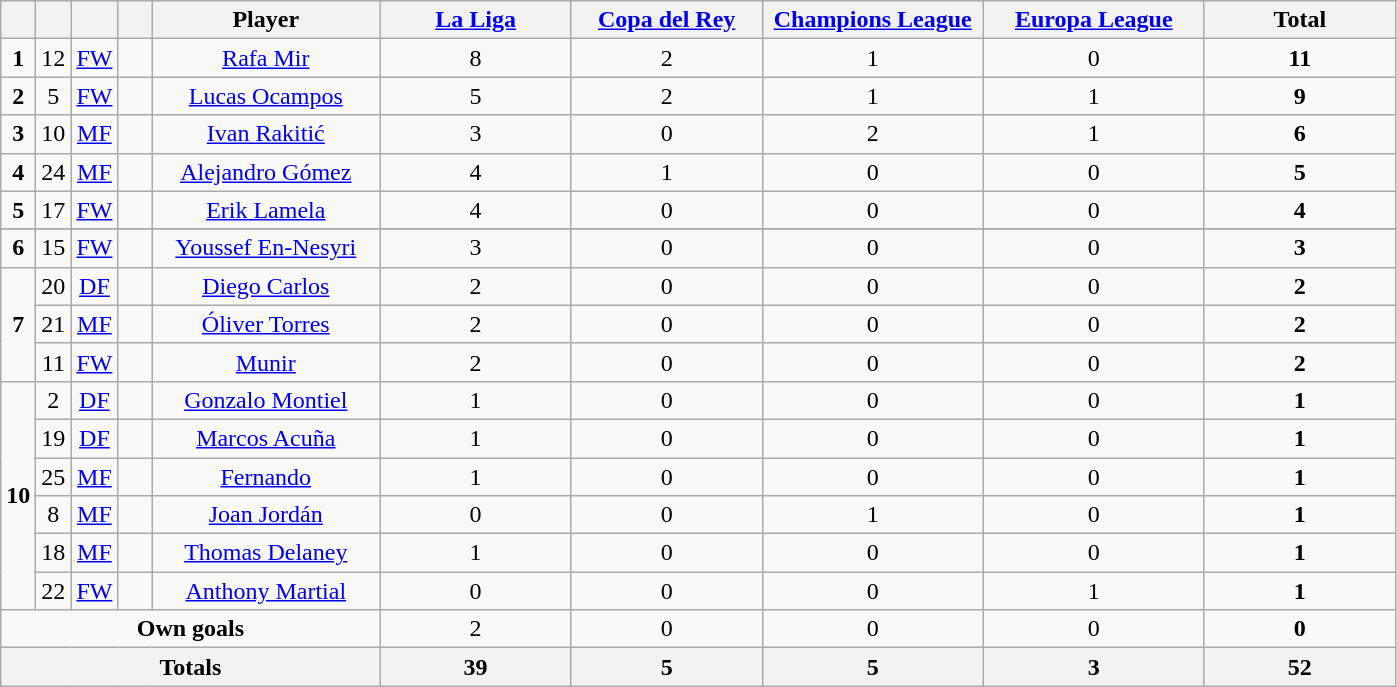<table class="wikitable" style="text-align:center">
<tr>
<th width=15></th>
<th width=15></th>
<th width=15></th>
<th width=15></th>
<th width=145>Player</th>
<th width=120><a href='#'>La Liga</a></th>
<th width=120><a href='#'>Copa del Rey</a></th>
<th width=140><a href='#'>Champions League</a></th>
<th width=140><a href='#'>Europa League</a></th>
<th width=120>Total</th>
</tr>
<tr>
<td><strong>1</strong></td>
<td>12</td>
<td><a href='#'>FW</a></td>
<td></td>
<td><a href='#'>Rafa Mir</a></td>
<td>8</td>
<td>2</td>
<td>1</td>
<td>0</td>
<td><strong>11</strong></td>
</tr>
<tr>
<td><strong>2</strong></td>
<td>5</td>
<td><a href='#'>FW</a></td>
<td></td>
<td><a href='#'>Lucas Ocampos</a></td>
<td>5</td>
<td>2</td>
<td>1</td>
<td>1</td>
<td><strong>9</strong></td>
</tr>
<tr>
<td><strong>3</strong></td>
<td>10</td>
<td><a href='#'>MF</a></td>
<td></td>
<td><a href='#'>Ivan Rakitić</a></td>
<td>3</td>
<td>0</td>
<td>2</td>
<td>1</td>
<td><strong>6</strong></td>
</tr>
<tr>
<td><strong>4</strong></td>
<td>24</td>
<td><a href='#'>MF</a></td>
<td></td>
<td><a href='#'>Alejandro Gómez</a></td>
<td>4</td>
<td>1</td>
<td>0</td>
<td>0</td>
<td><strong>5</strong></td>
</tr>
<tr>
<td><strong>5</strong></td>
<td>17</td>
<td><a href='#'>FW</a></td>
<td></td>
<td><a href='#'>Erik Lamela</a></td>
<td>4</td>
<td>0</td>
<td>0</td>
<td>0</td>
<td><strong>4</strong></td>
</tr>
<tr>
</tr>
<tr>
</tr>
<tr>
<td><strong>6</strong></td>
<td>15</td>
<td><a href='#'>FW</a></td>
<td></td>
<td><a href='#'>Youssef En-Nesyri</a></td>
<td>3</td>
<td>0</td>
<td>0</td>
<td>0</td>
<td><strong>3</strong></td>
</tr>
<tr>
<td rowspan=3><strong>7</strong></td>
<td>20</td>
<td><a href='#'>DF</a></td>
<td></td>
<td><a href='#'>Diego Carlos</a></td>
<td>2</td>
<td>0</td>
<td>0</td>
<td>0</td>
<td><strong>2</strong></td>
</tr>
<tr>
<td>21</td>
<td><a href='#'>MF</a></td>
<td></td>
<td><a href='#'>Óliver Torres</a></td>
<td>2</td>
<td>0</td>
<td>0</td>
<td>0</td>
<td><strong>2</strong></td>
</tr>
<tr>
<td>11</td>
<td><a href='#'>FW</a></td>
<td></td>
<td><a href='#'>Munir</a></td>
<td>2</td>
<td>0</td>
<td>0</td>
<td>0</td>
<td><strong>2</strong></td>
</tr>
<tr>
<td rowspan=6><strong>10</strong></td>
<td>2</td>
<td><a href='#'>DF</a></td>
<td></td>
<td><a href='#'>Gonzalo Montiel</a></td>
<td>1</td>
<td>0</td>
<td>0</td>
<td>0</td>
<td><strong>1</strong></td>
</tr>
<tr>
<td>19</td>
<td><a href='#'>DF</a></td>
<td></td>
<td><a href='#'>Marcos Acuña</a></td>
<td>1</td>
<td>0</td>
<td>0</td>
<td>0</td>
<td><strong>1</strong></td>
</tr>
<tr>
<td>25</td>
<td><a href='#'>MF</a></td>
<td></td>
<td><a href='#'>Fernando</a></td>
<td>1</td>
<td>0</td>
<td>0</td>
<td>0</td>
<td><strong>1</strong></td>
</tr>
<tr>
<td>8</td>
<td><a href='#'>MF</a></td>
<td></td>
<td><a href='#'>Joan Jordán</a></td>
<td>0</td>
<td>0</td>
<td>1</td>
<td>0</td>
<td><strong>1</strong></td>
</tr>
<tr>
<td>18</td>
<td><a href='#'>MF</a></td>
<td></td>
<td><a href='#'>Thomas Delaney</a></td>
<td>1</td>
<td>0</td>
<td>0</td>
<td>0</td>
<td><strong>1</strong></td>
</tr>
<tr>
<td>22</td>
<td><a href='#'>FW</a></td>
<td></td>
<td><a href='#'>Anthony Martial</a></td>
<td>0</td>
<td>0</td>
<td>0</td>
<td>1</td>
<td><strong>1</strong></td>
</tr>
<tr>
<td colspan=5><strong>Own goals</strong></td>
<td>2</td>
<td>0</td>
<td>0</td>
<td>0</td>
<td><strong>0</strong></td>
</tr>
<tr>
<th colspan=5>Totals</th>
<th>39</th>
<th>5</th>
<th>5</th>
<th>3</th>
<th>52</th>
</tr>
</table>
